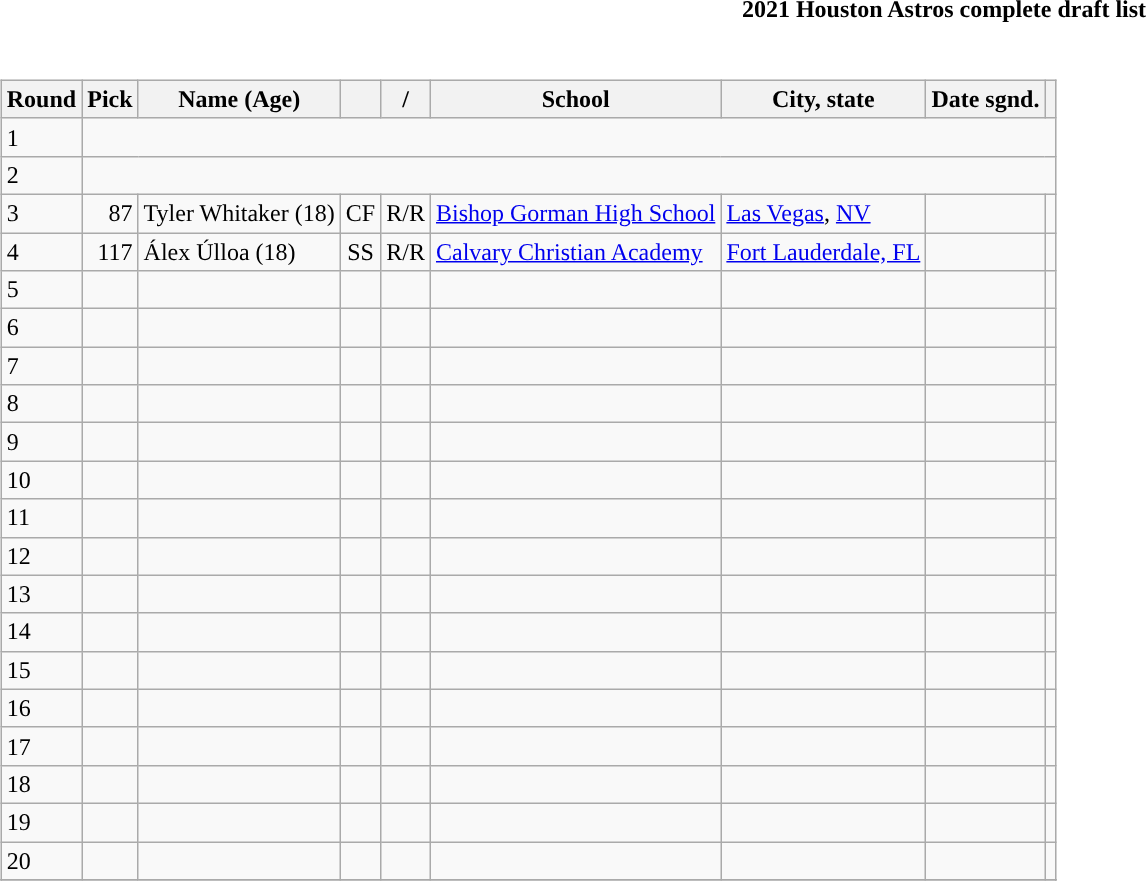<table class="toccolours collapsible" style="width:100%; background:inherit">
<tr>
<th></th>
</tr>
<tr>
<th>2021 Houston Astros complete draft list</th>
</tr>
<tr>
<td><br><table class="wikitable">
<tr>
<th>Round</th>
<th>Pick</th>
<th>Name (Age)</th>
<th></th>
<th> / </th>
<th>School</th>
<th>City, state</th>
<th>Date sgnd.</th>
<th></th>
</tr>
<tr>
<td>1</td>
<td colspan="8"></td>
</tr>
<tr>
<td>2</td>
<td colspan="8"></td>
</tr>
<tr>
<td>3</td>
<td align="right">87</td>
<td>Tyler Whitaker (18)</td>
<td align="center">CF</td>
<td align="center">R/R</td>
<td><a href='#'>Bishop Gorman High School</a></td>
<td><a href='#'>Las Vegas</a>, <a href='#'>NV</a></td>
<td></td>
<td></td>
</tr>
<tr>
<td>4</td>
<td align="right">117</td>
<td>Álex Úlloa (18)</td>
<td align="center">SS</td>
<td align="center">R/R</td>
<td><a href='#'>Calvary Christian Academy</a></td>
<td><a href='#'>Fort Lauderdale, FL</a></td>
<td></td>
<td></td>
</tr>
<tr>
<td>5</td>
<td></td>
<td></td>
<td></td>
<td></td>
<td></td>
<td></td>
<td></td>
</tr>
<tr>
<td>6</td>
<td></td>
<td></td>
<td></td>
<td></td>
<td></td>
<td></td>
<td></td>
<td></td>
</tr>
<tr>
<td>7</td>
<td></td>
<td></td>
<td></td>
<td></td>
<td></td>
<td></td>
<td></td>
<td></td>
</tr>
<tr>
<td>8</td>
<td></td>
<td></td>
<td></td>
<td></td>
<td></td>
<td></td>
<td></td>
<td></td>
</tr>
<tr>
<td>9</td>
<td></td>
<td></td>
<td></td>
<td></td>
<td></td>
<td></td>
<td></td>
<td></td>
</tr>
<tr>
<td>10</td>
<td></td>
<td></td>
<td></td>
<td></td>
<td></td>
<td></td>
<td></td>
<td></td>
</tr>
<tr>
<td>11</td>
<td></td>
<td></td>
<td></td>
<td></td>
<td></td>
<td></td>
<td></td>
<td></td>
</tr>
<tr>
<td>12</td>
<td></td>
<td></td>
<td></td>
<td></td>
<td></td>
<td></td>
<td></td>
<td></td>
</tr>
<tr>
<td>13</td>
<td></td>
<td></td>
<td></td>
<td></td>
<td></td>
<td></td>
<td></td>
<td></td>
</tr>
<tr>
<td>14</td>
<td></td>
<td></td>
<td></td>
<td></td>
<td></td>
<td></td>
<td></td>
<td></td>
</tr>
<tr>
<td>15</td>
<td></td>
<td></td>
<td></td>
<td></td>
<td></td>
<td></td>
<td></td>
<td></td>
</tr>
<tr>
<td>16</td>
<td></td>
<td></td>
<td></td>
<td></td>
<td></td>
<td></td>
<td></td>
<td></td>
</tr>
<tr>
<td>17</td>
<td></td>
<td></td>
<td></td>
<td></td>
<td></td>
<td></td>
<td></td>
<td></td>
</tr>
<tr>
<td>18</td>
<td></td>
<td></td>
<td></td>
<td></td>
<td></td>
<td></td>
<td></td>
<td></td>
</tr>
<tr>
<td>19</td>
<td></td>
<td></td>
<td></td>
<td></td>
<td></td>
<td></td>
<td></td>
<td></td>
</tr>
<tr>
<td>20</td>
<td></td>
<td></td>
<td></td>
<td></td>
<td></td>
<td></td>
<td></td>
<td></td>
</tr>
<tr>
</tr>
<tr>
</tr>
</table>
</td>
</tr>
</table>
